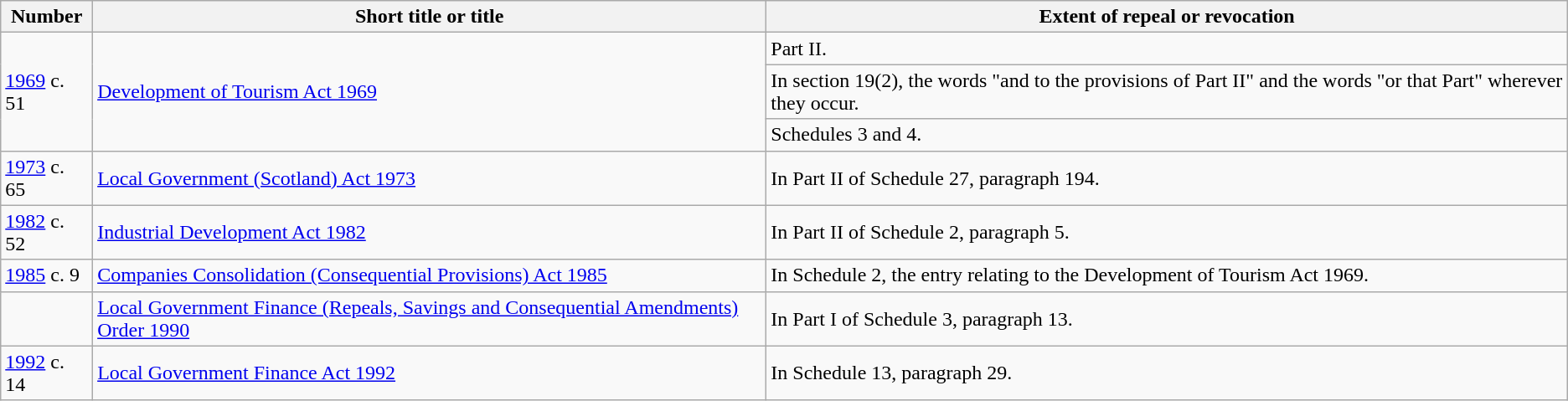<table class="wikitable">
<tr>
<th>Number</th>
<th>Short title or title</th>
<th>Extent of repeal or revocation</th>
</tr>
<tr>
<td rowspan=3><a href='#'>1969</a> c. 51</td>
<td rowspan=3><a href='#'>Development of Tourism Act 1969</a></td>
<td>Part II.</td>
</tr>
<tr>
<td>In section 19(2), the words "and to the provisions of Part II" and the words "or that Part" wherever they occur.</td>
</tr>
<tr>
<td>Schedules 3 and 4.</td>
</tr>
<tr>
<td><a href='#'>1973</a> c. 65</td>
<td><a href='#'>Local Government (Scotland) Act 1973</a></td>
<td>In Part II of Schedule 27, paragraph 194.</td>
</tr>
<tr>
<td><a href='#'>1982</a> c. 52</td>
<td><a href='#'>Industrial Development Act 1982</a></td>
<td>In Part II of Schedule 2, paragraph 5.</td>
</tr>
<tr>
<td><a href='#'>1985</a> c. 9</td>
<td><a href='#'>Companies Consolidation (Consequential Provisions) Act 1985</a></td>
<td>In Schedule 2, the entry relating to the Development of Tourism Act 1969.</td>
</tr>
<tr>
<td></td>
<td><a href='#'>Local Government Finance (Repeals, Savings and Consequential Amendments) Order 1990</a></td>
<td>In Part I of Schedule 3, paragraph 13.</td>
</tr>
<tr>
<td><a href='#'>1992</a> c. 14</td>
<td><a href='#'>Local Government Finance Act 1992</a></td>
<td>In Schedule 13, paragraph 29.</td>
</tr>
</table>
